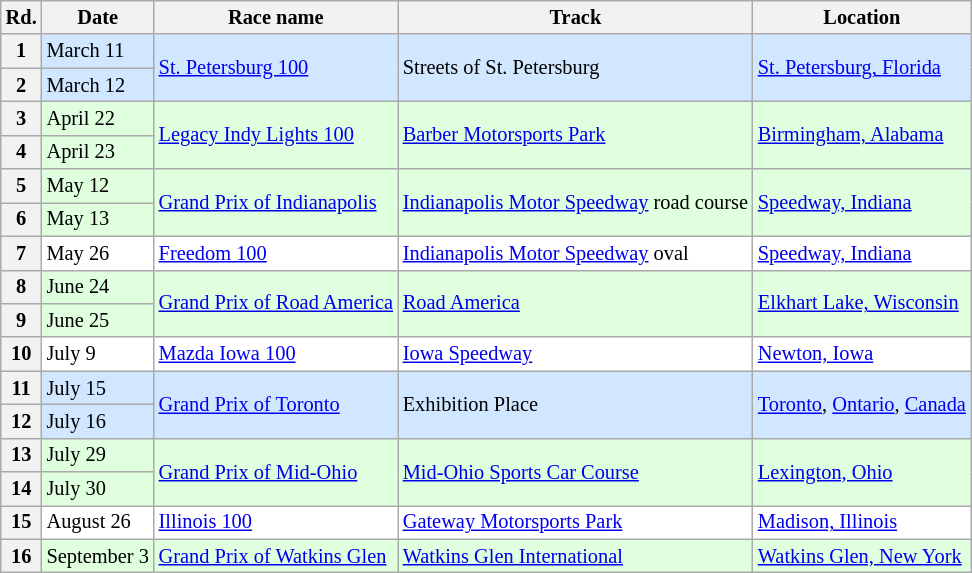<table class="wikitable" style="font-size: 85%">
<tr>
<th>Rd.</th>
<th>Date</th>
<th>Race name</th>
<th>Track</th>
<th>Location</th>
</tr>
<tr style="background:#D0E7FF;">
<th>1</th>
<td>March 11</td>
<td rowspan=2> <a href='#'>St. Petersburg 100</a></td>
<td rowspan=2>Streets of St. Petersburg</td>
<td rowspan=2><a href='#'>St. Petersburg, Florida</a></td>
</tr>
<tr style="background:#D0E7FF;">
<th>2</th>
<td>March 12</td>
</tr>
<tr style="background:#DFFFDF;">
<th>3</th>
<td>April 22</td>
<td rowspan=2> <a href='#'>Legacy Indy Lights 100</a></td>
<td rowspan=2><a href='#'>Barber Motorsports Park</a></td>
<td rowspan=2><a href='#'>Birmingham, Alabama</a></td>
</tr>
<tr style="background:#DFFFDF;">
<th>4</th>
<td>April 23</td>
</tr>
<tr style="background:#DFFFDF;">
<th>5</th>
<td>May 12</td>
<td rowspan=2> <a href='#'>Grand Prix of Indianapolis</a></td>
<td rowspan=2><a href='#'>Indianapolis Motor Speedway</a> road course</td>
<td rowspan=2><a href='#'>Speedway, Indiana</a></td>
</tr>
<tr style="background:#DFFFDF;">
<th>6</th>
<td>May 13</td>
</tr>
<tr style="background:#FFFFFF;">
<th>7</th>
<td>May 26</td>
<td> <a href='#'>Freedom 100</a></td>
<td><a href='#'>Indianapolis Motor Speedway</a> oval</td>
<td><a href='#'>Speedway, Indiana</a></td>
</tr>
<tr style="background:#DFFFDF;">
<th>8</th>
<td>June 24</td>
<td rowspan=2> <a href='#'>Grand Prix of Road America</a></td>
<td rowspan=2><a href='#'>Road America</a></td>
<td rowspan=2><a href='#'>Elkhart Lake, Wisconsin</a></td>
</tr>
<tr style="background:#DFFFDF;">
<th>9</th>
<td>June 25</td>
</tr>
<tr style="background:#FFFFFF;">
<th>10</th>
<td>July 9</td>
<td> <a href='#'>Mazda Iowa 100</a></td>
<td><a href='#'>Iowa Speedway</a></td>
<td><a href='#'>Newton, Iowa</a></td>
</tr>
<tr style="background:#D0E7FF;">
<th>11</th>
<td>July 15</td>
<td rowspan=2> <a href='#'>Grand Prix of Toronto</a></td>
<td rowspan=2>Exhibition Place</td>
<td rowspan=2><a href='#'>Toronto</a>, <a href='#'>Ontario</a>, <a href='#'>Canada</a></td>
</tr>
<tr style="background:#D0E7FF;">
<th>12</th>
<td>July 16</td>
</tr>
<tr style="background:#DFFFDF;">
<th>13</th>
<td>July 29</td>
<td rowspan=2> <a href='#'>Grand Prix of Mid-Ohio</a></td>
<td rowspan=2><a href='#'>Mid-Ohio Sports Car Course</a></td>
<td rowspan=2><a href='#'>Lexington, Ohio</a></td>
</tr>
<tr style="background:#DFFFDF;">
<th>14</th>
<td>July 30</td>
</tr>
<tr style="background:#FFFFFF;">
<th>15</th>
<td>August 26</td>
<td> <a href='#'>Illinois 100</a></td>
<td><a href='#'>Gateway Motorsports Park</a></td>
<td><a href='#'>Madison, Illinois</a></td>
</tr>
<tr style="background:#DFFFDF;">
<th>16</th>
<td>September 3</td>
<td> <a href='#'>Grand Prix of Watkins Glen</a></td>
<td><a href='#'>Watkins Glen International</a></td>
<td><a href='#'>Watkins Glen, New York</a></td>
</tr>
</table>
